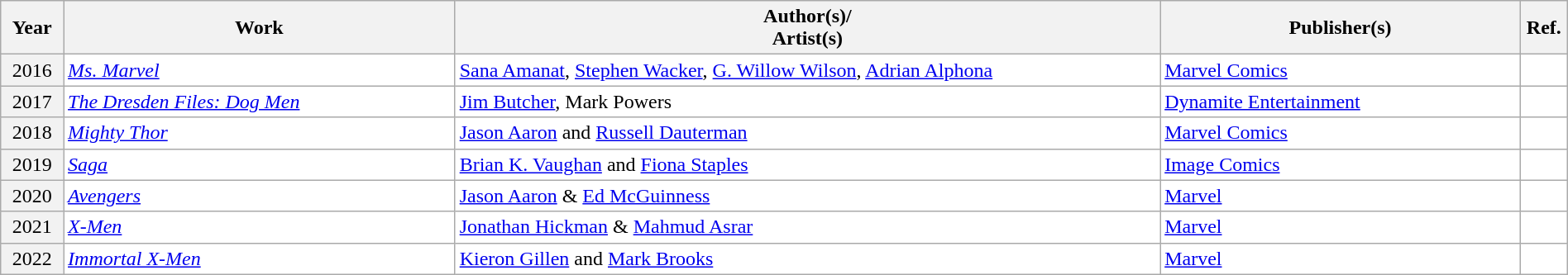<table class="sortable wikitable" width="100%" cellpadding="5" style="margin: 1em auto 1em auto">
<tr>
<th width="4%" scope="col">Year</th>
<th width="25%" scope="col">Work</th>
<th width="45%" scope="col" class="unsortable">Author(s)/<br>Artist(s)</th>
<th width="23%" scope="col" class="unsortable">Publisher(s)</th>
<th width="3%" scope="col" class="unsortable">Ref.</th>
</tr>
<tr style="background:#FFFFFF;">
<th scope="row" align="center" rowspan="1" style="font-weight:normal;">2016</th>
<td><em><a href='#'>Ms. Marvel</a></em></td>
<td><a href='#'>Sana Amanat</a>, <a href='#'>Stephen Wacker</a>, <a href='#'>G. Willow Wilson</a>, <a href='#'>Adrian Alphona</a></td>
<td><a href='#'>Marvel Comics</a></td>
<td align="center"></td>
</tr>
<tr style="background:#FFFFFF;">
<th scope="row" align="center" rowspan="1" style="font-weight:normal;">2017</th>
<td><em><a href='#'>The Dresden Files: Dog Men</a></em></td>
<td><a href='#'>Jim Butcher</a>, Mark Powers</td>
<td><a href='#'>Dynamite Entertainment</a></td>
<td align="center"></td>
</tr>
<tr style="background:#FFFFFF;">
<th scope="row" align="center" rowspan="1" style="font-weight:normal;">2018</th>
<td><em><a href='#'>Mighty Thor</a></em></td>
<td><a href='#'>Jason Aaron</a> and <a href='#'>Russell Dauterman</a></td>
<td><a href='#'>Marvel Comics</a></td>
<td align="center"></td>
</tr>
<tr style="background:#FFFFFF;">
<th scope="row" align="center" rowspan="1" style="font-weight:normal;">2019</th>
<td><em><a href='#'>Saga</a></em></td>
<td><a href='#'>Brian K. Vaughan</a> and <a href='#'>Fiona Staples</a></td>
<td><a href='#'>Image Comics</a></td>
<td align="center"></td>
</tr>
<tr style="background:#FFFFFF;">
<th scope="row" align="center" rowspan="1" style="font-weight:normal;">2020</th>
<td><em><a href='#'>Avengers</a></em></td>
<td><a href='#'>Jason Aaron</a> & <a href='#'>Ed McGuinness</a></td>
<td><a href='#'>Marvel</a></td>
<td align="center"></td>
</tr>
<tr style="background:#FFFFFF;">
<th scope="row" align="center" rowspan="1" style="font-weight:normal;">2021</th>
<td><em><a href='#'>X-Men</a></em></td>
<td><a href='#'>Jonathan Hickman</a> & <a href='#'>Mahmud Asrar</a></td>
<td><a href='#'>Marvel</a></td>
<td align="center"></td>
</tr>
<tr style="background:#FFFFFF;">
<th scope="row" align="center" rowspan="1" style="font-weight:normal;">2022</th>
<td><em><a href='#'>Immortal X-Men</a></em></td>
<td><a href='#'>Kieron Gillen</a> and <a href='#'>Mark Brooks</a></td>
<td><a href='#'>Marvel</a></td>
<td align="center"></td>
</tr>
</table>
